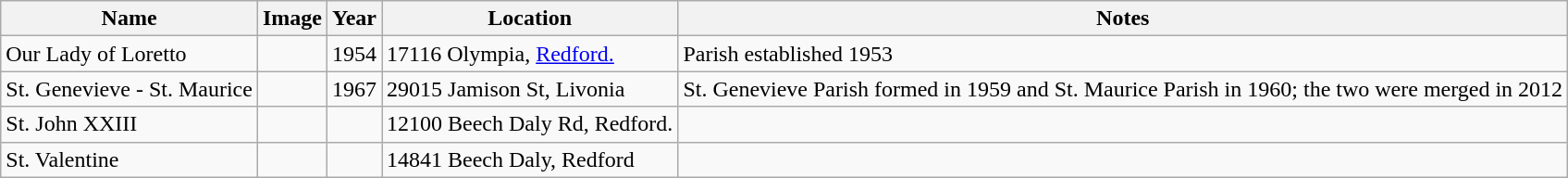<table class="wikitable sortable">
<tr>
<th>Name</th>
<th class="unsortable">Image</th>
<th>Year</th>
<th class="unsortable">Location</th>
<th class="unsortable">Notes</th>
</tr>
<tr>
<td>Our Lady of Loretto</td>
<td></td>
<td>1954</td>
<td>17116 Olympia, <a href='#'>Redford.</a></td>
<td>Parish established 1953</td>
</tr>
<tr>
<td>St. Genevieve - St. Maurice</td>
<td></td>
<td>1967</td>
<td>29015 Jamison St, Livonia</td>
<td>St. Genevieve Parish formed in 1959 and St. Maurice Parish in 1960; the two were merged in 2012</td>
</tr>
<tr>
<td>St. John XXIII</td>
<td></td>
<td></td>
<td>12100 Beech Daly Rd, Redford.</td>
<td></td>
</tr>
<tr>
<td>St. Valentine</td>
<td></td>
<td></td>
<td>14841 Beech Daly, Redford</td>
<td></td>
</tr>
</table>
